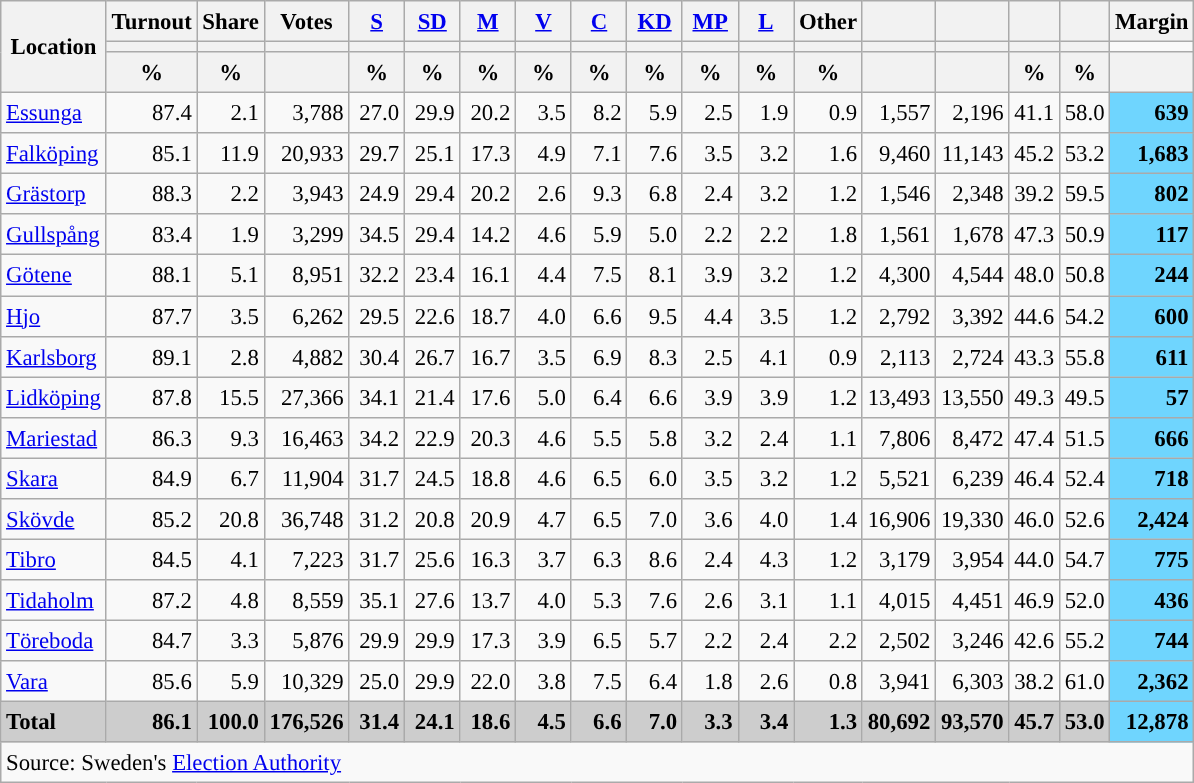<table class="wikitable sortable" style="text-align:right; font-size:95%; line-height:20px;">
<tr>
<th rowspan="3">Location</th>
<th>Turnout</th>
<th>Share</th>
<th>Votes</th>
<th width="30px" class="unsortable"><a href='#'>S</a></th>
<th width="30px" class="unsortable"><a href='#'>SD</a></th>
<th width="30px" class="unsortable"><a href='#'>M</a></th>
<th width="30px" class="unsortable"><a href='#'>V</a></th>
<th width="30px" class="unsortable"><a href='#'>C</a></th>
<th width="30px" class="unsortable"><a href='#'>KD</a></th>
<th width="30px" class="unsortable"><a href='#'>MP</a></th>
<th width="30px" class="unsortable"><a href='#'>L</a></th>
<th width="30px" class="unsortable">Other</th>
<th></th>
<th></th>
<th></th>
<th></th>
<th>Margin</th>
</tr>
<tr>
<th></th>
<th></th>
<th></th>
<th style="background:"></th>
<th style="background:"></th>
<th style="background:"></th>
<th style="background:"></th>
<th style="background:"></th>
<th style="background:"></th>
<th style="background:"></th>
<th style="background:"></th>
<th style="background:"></th>
<th style="background:"></th>
<th style="background:"></th>
<th style="background:"></th>
<th style="background:"></th>
</tr>
<tr>
<th data-sort-type="number">%</th>
<th data-sort-type="number">%</th>
<th></th>
<th data-sort-type="number">%</th>
<th data-sort-type="number">%</th>
<th data-sort-type="number">%</th>
<th data-sort-type="number">%</th>
<th data-sort-type="number">%</th>
<th data-sort-type="number">%</th>
<th data-sort-type="number">%</th>
<th data-sort-type="number">%</th>
<th data-sort-type="number">%</th>
<th data-sort-type="number"></th>
<th data-sort-type="number"></th>
<th data-sort-type="number">%</th>
<th data-sort-type="number">%</th>
<th data-sort-type="number"></th>
</tr>
<tr>
<td align="left"><a href='#'>Essunga</a></td>
<td>87.4</td>
<td>2.1</td>
<td>3,788</td>
<td>27.0</td>
<td>29.9</td>
<td>20.2</td>
<td>3.5</td>
<td>8.2</td>
<td>5.9</td>
<td>2.5</td>
<td>1.9</td>
<td>0.9</td>
<td>1,557</td>
<td>2,196</td>
<td>41.1</td>
<td>58.0</td>
<td bgcolor=#6fd5fe><strong>639</strong></td>
</tr>
<tr>
<td align="left"><a href='#'>Falköping</a></td>
<td>85.1</td>
<td>11.9</td>
<td>20,933</td>
<td>29.7</td>
<td>25.1</td>
<td>17.3</td>
<td>4.9</td>
<td>7.1</td>
<td>7.6</td>
<td>3.5</td>
<td>3.2</td>
<td>1.6</td>
<td>9,460</td>
<td>11,143</td>
<td>45.2</td>
<td>53.2</td>
<td bgcolor=#6fd5fe><strong>1,683</strong></td>
</tr>
<tr>
<td align="left"><a href='#'>Grästorp</a></td>
<td>88.3</td>
<td>2.2</td>
<td>3,943</td>
<td>24.9</td>
<td>29.4</td>
<td>20.2</td>
<td>2.6</td>
<td>9.3</td>
<td>6.8</td>
<td>2.4</td>
<td>3.2</td>
<td>1.2</td>
<td>1,546</td>
<td>2,348</td>
<td>39.2</td>
<td>59.5</td>
<td bgcolor=#6fd5fe><strong>802</strong></td>
</tr>
<tr>
<td align="left"><a href='#'>Gullspång</a></td>
<td>83.4</td>
<td>1.9</td>
<td>3,299</td>
<td>34.5</td>
<td>29.4</td>
<td>14.2</td>
<td>4.6</td>
<td>5.9</td>
<td>5.0</td>
<td>2.2</td>
<td>2.2</td>
<td>1.8</td>
<td>1,561</td>
<td>1,678</td>
<td>47.3</td>
<td>50.9</td>
<td bgcolor=#6fd5fe><strong>117</strong></td>
</tr>
<tr>
<td align="left"><a href='#'>Götene</a></td>
<td>88.1</td>
<td>5.1</td>
<td>8,951</td>
<td>32.2</td>
<td>23.4</td>
<td>16.1</td>
<td>4.4</td>
<td>7.5</td>
<td>8.1</td>
<td>3.9</td>
<td>3.2</td>
<td>1.2</td>
<td>4,300</td>
<td>4,544</td>
<td>48.0</td>
<td>50.8</td>
<td bgcolor=#6fd5fe><strong>244</strong></td>
</tr>
<tr>
<td align="left"><a href='#'>Hjo</a></td>
<td>87.7</td>
<td>3.5</td>
<td>6,262</td>
<td>29.5</td>
<td>22.6</td>
<td>18.7</td>
<td>4.0</td>
<td>6.6</td>
<td>9.5</td>
<td>4.4</td>
<td>3.5</td>
<td>1.2</td>
<td>2,792</td>
<td>3,392</td>
<td>44.6</td>
<td>54.2</td>
<td bgcolor=#6fd5fe><strong>600</strong></td>
</tr>
<tr>
<td align="left"><a href='#'>Karlsborg</a></td>
<td>89.1</td>
<td>2.8</td>
<td>4,882</td>
<td>30.4</td>
<td>26.7</td>
<td>16.7</td>
<td>3.5</td>
<td>6.9</td>
<td>8.3</td>
<td>2.5</td>
<td>4.1</td>
<td>0.9</td>
<td>2,113</td>
<td>2,724</td>
<td>43.3</td>
<td>55.8</td>
<td bgcolor=#6fd5fe><strong>611</strong></td>
</tr>
<tr>
<td align="left"><a href='#'>Lidköping</a></td>
<td>87.8</td>
<td>15.5</td>
<td>27,366</td>
<td>34.1</td>
<td>21.4</td>
<td>17.6</td>
<td>5.0</td>
<td>6.4</td>
<td>6.6</td>
<td>3.9</td>
<td>3.9</td>
<td>1.2</td>
<td>13,493</td>
<td>13,550</td>
<td>49.3</td>
<td>49.5</td>
<td bgcolor=#6fd5fe><strong>57</strong></td>
</tr>
<tr>
<td align="left"><a href='#'>Mariestad</a></td>
<td>86.3</td>
<td>9.3</td>
<td>16,463</td>
<td>34.2</td>
<td>22.9</td>
<td>20.3</td>
<td>4.6</td>
<td>5.5</td>
<td>5.8</td>
<td>3.2</td>
<td>2.4</td>
<td>1.1</td>
<td>7,806</td>
<td>8,472</td>
<td>47.4</td>
<td>51.5</td>
<td bgcolor=#6fd5fe><strong>666</strong></td>
</tr>
<tr>
<td align="left"><a href='#'>Skara</a></td>
<td>84.9</td>
<td>6.7</td>
<td>11,904</td>
<td>31.7</td>
<td>24.5</td>
<td>18.8</td>
<td>4.6</td>
<td>6.5</td>
<td>6.0</td>
<td>3.5</td>
<td>3.2</td>
<td>1.2</td>
<td>5,521</td>
<td>6,239</td>
<td>46.4</td>
<td>52.4</td>
<td bgcolor=#6fd5fe><strong>718</strong></td>
</tr>
<tr>
<td align="left"><a href='#'>Skövde</a></td>
<td>85.2</td>
<td>20.8</td>
<td>36,748</td>
<td>31.2</td>
<td>20.8</td>
<td>20.9</td>
<td>4.7</td>
<td>6.5</td>
<td>7.0</td>
<td>3.6</td>
<td>4.0</td>
<td>1.4</td>
<td>16,906</td>
<td>19,330</td>
<td>46.0</td>
<td>52.6</td>
<td bgcolor=#6fd5fe><strong>2,424</strong></td>
</tr>
<tr>
<td align="left"><a href='#'>Tibro</a></td>
<td>84.5</td>
<td>4.1</td>
<td>7,223</td>
<td>31.7</td>
<td>25.6</td>
<td>16.3</td>
<td>3.7</td>
<td>6.3</td>
<td>8.6</td>
<td>2.4</td>
<td>4.3</td>
<td>1.2</td>
<td>3,179</td>
<td>3,954</td>
<td>44.0</td>
<td>54.7</td>
<td bgcolor=#6fd5fe><strong>775</strong></td>
</tr>
<tr>
<td align="left"><a href='#'>Tidaholm</a></td>
<td>87.2</td>
<td>4.8</td>
<td>8,559</td>
<td>35.1</td>
<td>27.6</td>
<td>13.7</td>
<td>4.0</td>
<td>5.3</td>
<td>7.6</td>
<td>2.6</td>
<td>3.1</td>
<td>1.1</td>
<td>4,015</td>
<td>4,451</td>
<td>46.9</td>
<td>52.0</td>
<td bgcolor=#6fd5fe><strong>436</strong></td>
</tr>
<tr>
<td align="left"><a href='#'>Töreboda</a></td>
<td>84.7</td>
<td>3.3</td>
<td>5,876</td>
<td>29.9</td>
<td>29.9</td>
<td>17.3</td>
<td>3.9</td>
<td>6.5</td>
<td>5.7</td>
<td>2.2</td>
<td>2.4</td>
<td>2.2</td>
<td>2,502</td>
<td>3,246</td>
<td>42.6</td>
<td>55.2</td>
<td bgcolor=#6fd5fe><strong>744</strong></td>
</tr>
<tr>
<td align="left"><a href='#'>Vara</a></td>
<td>85.6</td>
<td>5.9</td>
<td>10,329</td>
<td>25.0</td>
<td>29.9</td>
<td>22.0</td>
<td>3.8</td>
<td>7.5</td>
<td>6.4</td>
<td>1.8</td>
<td>2.6</td>
<td>0.8</td>
<td>3,941</td>
<td>6,303</td>
<td>38.2</td>
<td>61.0</td>
<td bgcolor=#6fd5fe><strong>2,362</strong></td>
</tr>
<tr style="background:#CDCDCD;">
<td align="left"><strong>Total</strong></td>
<td><strong>86.1</strong></td>
<td><strong>100.0</strong></td>
<td><strong>176,526</strong></td>
<td><strong>31.4</strong></td>
<td><strong>24.1</strong></td>
<td><strong>18.6</strong></td>
<td><strong>4.5</strong></td>
<td><strong>6.6</strong></td>
<td><strong>7.0</strong></td>
<td><strong>3.3</strong></td>
<td><strong>3.4</strong></td>
<td><strong>1.3</strong></td>
<td><strong>80,692</strong></td>
<td><strong>93,570</strong></td>
<td><strong>45.7</strong></td>
<td><strong>53.0</strong></td>
<td bgcolor=#6fd5fe><strong>12,878</strong></td>
</tr>
<tr>
<td colspan="18" align="left">Source: Sweden's <a href='#'>Election Authority</a></td>
</tr>
</table>
